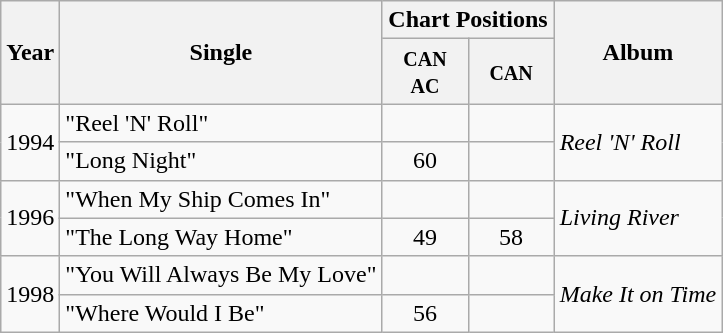<table class="wikitable">
<tr>
<th rowspan="2">Year</th>
<th rowspan="2">Single</th>
<th colspan="2">Chart Positions</th>
<th rowspan="2">Album</th>
</tr>
<tr>
<th width="50"><small>CAN AC</small></th>
<th width="50"><small>CAN</small></th>
</tr>
<tr>
<td rowspan="2">1994</td>
<td>"Reel 'N' Roll"</td>
<td></td>
<td></td>
<td rowspan="2"><em>Reel 'N' Roll</em></td>
</tr>
<tr>
<td>"Long Night"</td>
<td align="center">60</td>
<td></td>
</tr>
<tr>
<td rowspan="2">1996</td>
<td>"When My Ship Comes In"</td>
<td></td>
<td></td>
<td rowspan="2"><em>Living River</em></td>
</tr>
<tr>
<td>"The Long Way Home"</td>
<td align="center">49</td>
<td align="center">58</td>
</tr>
<tr>
<td rowspan="2">1998</td>
<td>"You Will Always Be My Love"</td>
<td></td>
<td></td>
<td rowspan="2"><em>Make It on Time</em></td>
</tr>
<tr>
<td>"Where Would I Be"</td>
<td align="center">56</td>
<td></td>
</tr>
</table>
